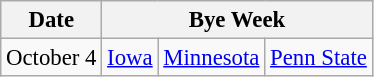<table class="wikitable" style="font-size:95%;">
<tr>
<th>Date</th>
<th colspan="3">Bye Week</th>
</tr>
<tr>
<td>October 4</td>
<td><a href='#'>Iowa</a></td>
<td><a href='#'>Minnesota</a></td>
<td><a href='#'>Penn State</a></td>
</tr>
</table>
